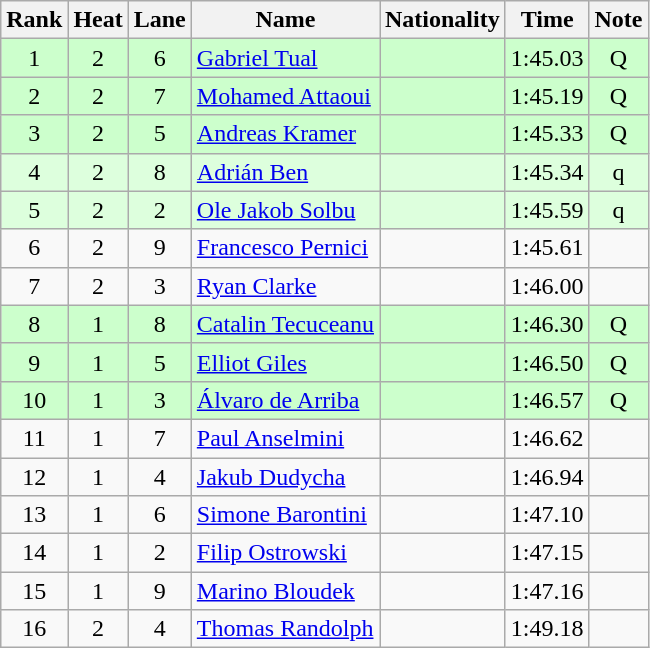<table class="wikitable sortable" style="text-align:center">
<tr>
<th>Rank</th>
<th>Heat</th>
<th>Lane</th>
<th>Name</th>
<th>Nationality</th>
<th>Time</th>
<th>Note</th>
</tr>
<tr bgcolor=ccffcc>
<td>1</td>
<td>2</td>
<td>6</td>
<td align=left><a href='#'>Gabriel Tual</a></td>
<td align=left></td>
<td>1:45.03</td>
<td>Q</td>
</tr>
<tr bgcolor=ccffcc>
<td>2</td>
<td>2</td>
<td>7</td>
<td align=left><a href='#'>Mohamed Attaoui</a></td>
<td align=left></td>
<td>1:45.19</td>
<td>Q</td>
</tr>
<tr bgcolor=ccffcc>
<td>3</td>
<td>2</td>
<td>5</td>
<td align=left><a href='#'>Andreas Kramer</a></td>
<td align=left></td>
<td>1:45.33</td>
<td>Q</td>
</tr>
<tr bgcolor=ddffdd>
<td>4</td>
<td>2</td>
<td>8</td>
<td align=left><a href='#'>Adrián Ben</a></td>
<td align=left></td>
<td>1:45.34</td>
<td>q</td>
</tr>
<tr bgcolor=ddffdd>
<td>5</td>
<td>2</td>
<td>2</td>
<td align=left><a href='#'>Ole Jakob Solbu</a></td>
<td align=left></td>
<td>1:45.59</td>
<td>q</td>
</tr>
<tr>
<td>6</td>
<td>2</td>
<td>9</td>
<td align=left><a href='#'>Francesco Pernici</a></td>
<td align=left></td>
<td>1:45.61</td>
<td></td>
</tr>
<tr>
<td>7</td>
<td>2</td>
<td>3</td>
<td align=left><a href='#'>Ryan Clarke</a></td>
<td align=left></td>
<td>1:46.00</td>
<td></td>
</tr>
<tr bgcolor=ccffcc>
<td>8</td>
<td>1</td>
<td>8</td>
<td align=left><a href='#'>Catalin Tecuceanu</a></td>
<td align=left></td>
<td>1:46.30</td>
<td>Q</td>
</tr>
<tr bgcolor=ccffcc>
<td>9</td>
<td>1</td>
<td>5</td>
<td align=left><a href='#'>Elliot Giles</a></td>
<td align=left></td>
<td>1:46.50</td>
<td>Q</td>
</tr>
<tr bgcolor=ccffcc>
<td>10</td>
<td>1</td>
<td>3</td>
<td align=left><a href='#'>Álvaro de Arriba</a></td>
<td align=left></td>
<td>1:46.57</td>
<td>Q</td>
</tr>
<tr>
<td>11</td>
<td>1</td>
<td>7</td>
<td align=left><a href='#'>Paul Anselmini</a></td>
<td align=left></td>
<td>1:46.62</td>
<td></td>
</tr>
<tr>
<td>12</td>
<td>1</td>
<td>4</td>
<td align=left><a href='#'>Jakub Dudycha</a></td>
<td align=left></td>
<td>1:46.94</td>
<td></td>
</tr>
<tr>
<td>13</td>
<td>1</td>
<td>6</td>
<td align=left><a href='#'>Simone Barontini</a></td>
<td align=left></td>
<td>1:47.10</td>
<td></td>
</tr>
<tr>
<td>14</td>
<td>1</td>
<td>2</td>
<td align=left><a href='#'>Filip Ostrowski</a></td>
<td align=left></td>
<td>1:47.15</td>
<td></td>
</tr>
<tr>
<td>15</td>
<td>1</td>
<td>9</td>
<td align=left><a href='#'>Marino Bloudek</a></td>
<td align=left></td>
<td>1:47.16</td>
<td></td>
</tr>
<tr>
<td>16</td>
<td>2</td>
<td>4</td>
<td align=left><a href='#'>Thomas Randolph</a></td>
<td align=left></td>
<td>1:49.18</td>
<td></td>
</tr>
</table>
